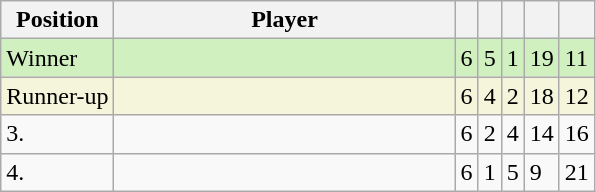<table class="wikitable">
<tr>
<th>Position</th>
<th>Player</th>
<th></th>
<th></th>
<th></th>
<th></th>
<th></th>
</tr>
<tr style="background:#D0F0C0;">
<td>Winner</td>
<td width="220"></td>
<td>6</td>
<td>5</td>
<td>1</td>
<td>19</td>
<td>11</td>
</tr>
<tr bgcolor=beige>
<td>Runner-up</td>
<td></td>
<td>6</td>
<td>4</td>
<td>2</td>
<td>18</td>
<td>12</td>
</tr>
<tr>
<td>3.</td>
<td></td>
<td>6</td>
<td>2</td>
<td>4</td>
<td>14</td>
<td>16</td>
</tr>
<tr>
<td>4.</td>
<td></td>
<td>6</td>
<td>1</td>
<td>5</td>
<td>9</td>
<td>21</td>
</tr>
</table>
